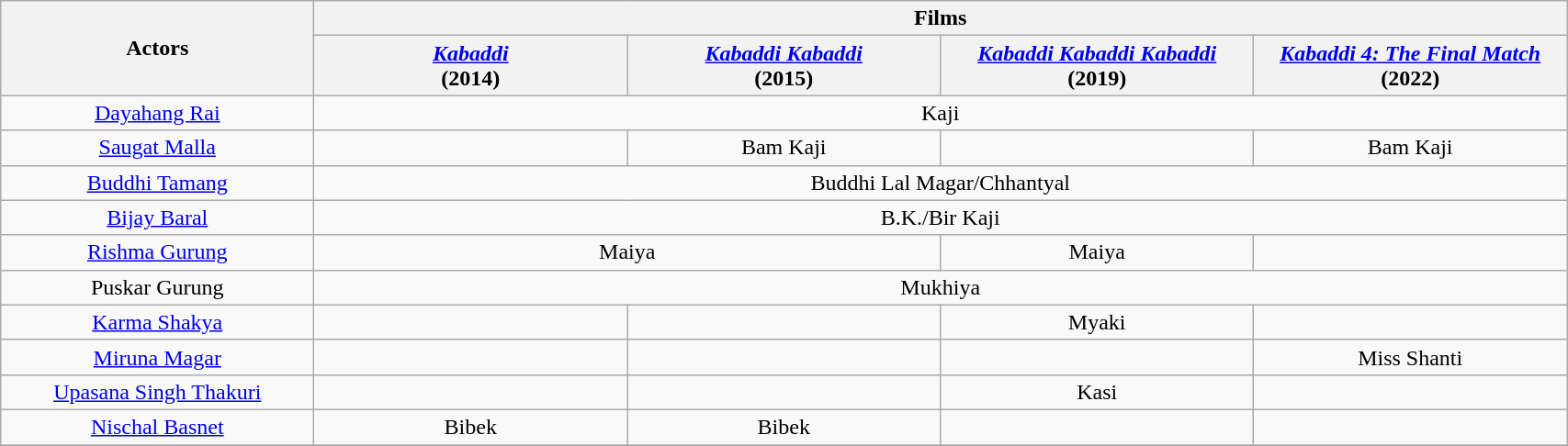<table class="wikitable" style="text-align:center; width:90%;">
<tr>
<th scope="col" rowspan="2" style="text-align:center width=100%;">Actors</th>
<th scope="col" colspan="8" style="text-align:center:">Films</th>
</tr>
<tr>
<th scope="col" style="width:20%"><em><a href='#'>Kabaddi</a></em> <br>(2014)</th>
<th scope="col" style="width:20%"><em><a href='#'>Kabaddi Kabaddi</a></em> <br>(2015)</th>
<th scope="col" style="width:20%"><em><a href='#'>Kabaddi Kabaddi Kabaddi</a></em> <br>(2019)</th>
<th scope="col" style="width:20%"><em><a href='#'>Kabaddi 4: The Final Match</a></em> <br>(2022)</th>
</tr>
<tr>
<td><a href='#'>Dayahang Rai</a></td>
<td colspan="4">Kaji </td>
</tr>
<tr>
<td><a href='#'>Saugat Malla</a></td>
<td></td>
<td>Bam Kaji </td>
<td></td>
<td>Bam Kaji </td>
</tr>
<tr>
<td><a href='#'>Buddhi Tamang</a></td>
<td colspan="4">Buddhi Lal Magar/Chhantyal </td>
</tr>
<tr>
<td><a href='#'>Bijay Baral</a></td>
<td colspan="4">B.K./Bir Kaji </td>
</tr>
<tr>
<td><a href='#'>Rishma Gurung</a></td>
<td colspan="2">Maiya </td>
<td>Maiya </td>
<td></td>
</tr>
<tr>
<td>Puskar Gurung</td>
<td colspan="4">Mukhiya</td>
</tr>
<tr>
<td><a href='#'>Karma Shakya</a></td>
<td></td>
<td></td>
<td>Myaki </td>
<td></td>
</tr>
<tr>
<td><a href='#'>Miruna Magar</a></td>
<td></td>
<td></td>
<td></td>
<td>Miss Shanti </td>
</tr>
<tr>
<td><a href='#'>Upasana Singh Thakuri</a></td>
<td></td>
<td></td>
<td>Kasi </td>
<td></td>
</tr>
<tr>
<td><a href='#'>Nischal Basnet</a></td>
<td>Bibek </td>
<td>Bibek </td>
<td></td>
<td></td>
</tr>
<tr>
</tr>
</table>
